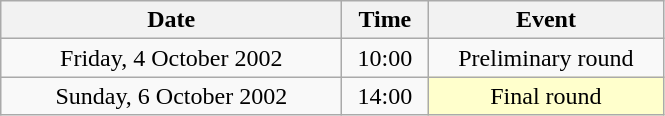<table class = "wikitable" style="text-align:center;">
<tr>
<th width=220>Date</th>
<th width=50>Time</th>
<th width=150>Event</th>
</tr>
<tr>
<td>Friday, 4 October 2002</td>
<td>10:00</td>
<td>Preliminary round</td>
</tr>
<tr>
<td>Sunday, 6 October 2002</td>
<td>14:00</td>
<td bgcolor=ffffcc>Final round</td>
</tr>
</table>
